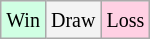<table class="wikitable">
<tr>
<td style="background-color: #d0ffe3;"><small>Win</small></td>
<td style="background-color: #f3f3f3;"><small>Draw</small></td>
<td style="background-color: #ffd0e3;"><small>Loss</small></td>
</tr>
</table>
